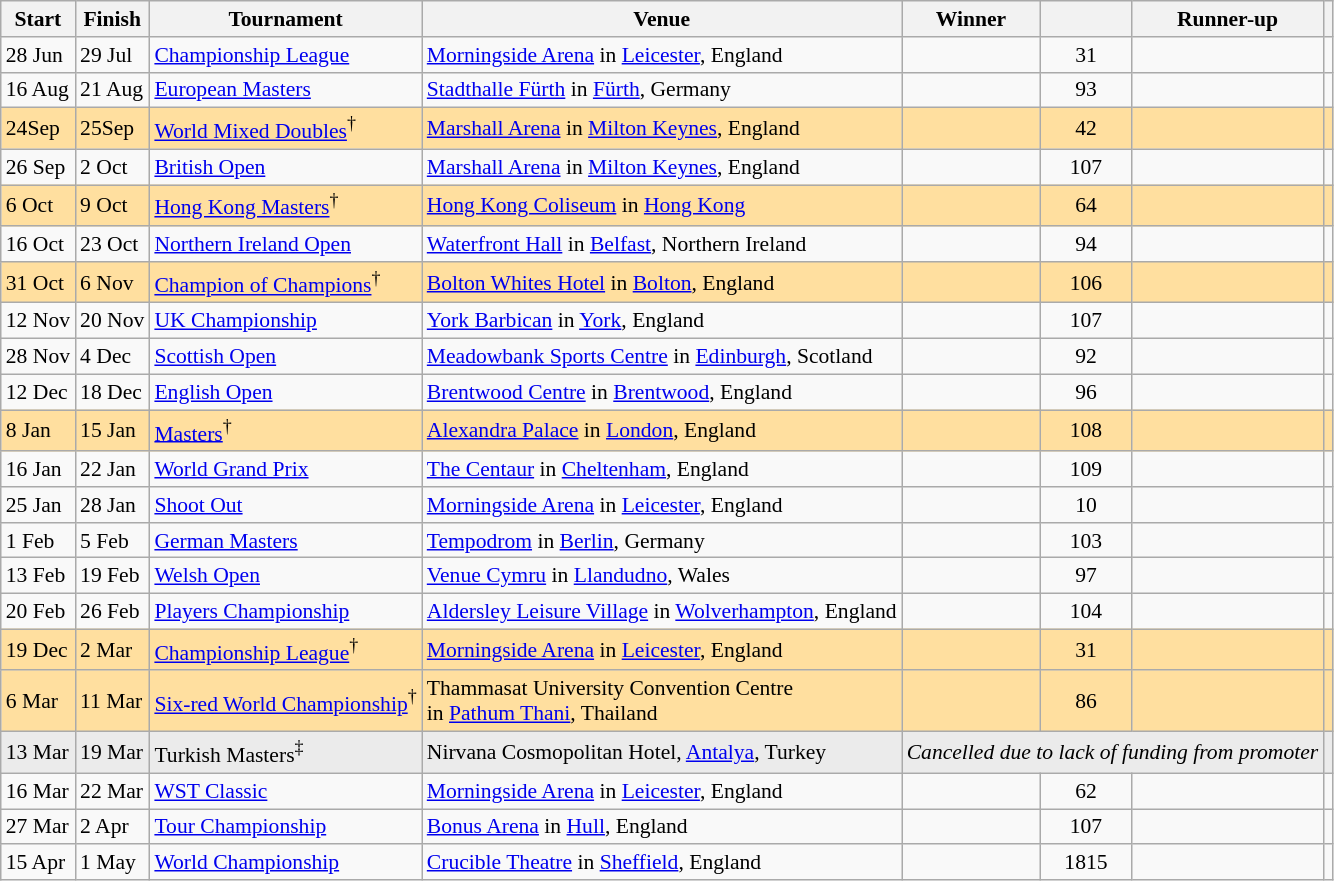<table class="wikitable" style="font-size: 90%">
<tr>
<th>Start</th>
<th>Finish</th>
<th>Tournament</th>
<th>Venue</th>
<th>Winner</th>
<th></th>
<th>Runner-up</th>
<th></th>
</tr>
<tr>
<td>28 Jun</td>
<td>29 Jul</td>
<td><a href='#'>Championship League</a></td>
<td><a href='#'>Morningside Arena</a> in <a href='#'>Leicester</a>, England</td>
<td></td>
<td style="text-align:center;">31</td>
<td></td>
<td style="text-align:center;"></td>
</tr>
<tr>
<td>16 Aug</td>
<td>21 Aug</td>
<td><a href='#'>European Masters</a></td>
<td><a href='#'>Stadthalle Fürth</a> in <a href='#'>Fürth</a>, Germany</td>
<td></td>
<td style="text-align:center;">93</td>
<td></td>
<td style="text-align:center;"></td>
</tr>
<tr style="background:#ffdf9f;">
<td>24Sep</td>
<td>25Sep</td>
<td><a href='#'>World Mixed Doubles</a><sup>†</sup></td>
<td><a href='#'>Marshall Arena</a> in <a href='#'>Milton Keynes</a>, England</td>
<td><br></td>
<td style="text-align:center;">42</td>
<td><br></td>
<td style="text-align:center;"></td>
</tr>
<tr>
<td>26 Sep</td>
<td>2 Oct</td>
<td><a href='#'>British Open</a></td>
<td><a href='#'>Marshall Arena</a> in <a href='#'>Milton Keynes</a>, England</td>
<td></td>
<td style="text-align:center;">107</td>
<td></td>
<td style="text-align:center;"></td>
</tr>
<tr style="background:#ffdf9f;">
<td>6 Oct</td>
<td>9 Oct</td>
<td><a href='#'>Hong Kong Masters</a><sup>†</sup></td>
<td><a href='#'>Hong Kong Coliseum</a> in <a href='#'>Hong Kong</a></td>
<td></td>
<td style="text-align:center;">64</td>
<td></td>
<td style="text-align:center;"></td>
</tr>
<tr>
<td>16 Oct</td>
<td>23 Oct</td>
<td><a href='#'>Northern Ireland Open</a></td>
<td><a href='#'>Waterfront Hall</a> in <a href='#'>Belfast</a>, Northern Ireland</td>
<td></td>
<td style="text-align:center;">94</td>
<td></td>
<td style="text-align:center;"></td>
</tr>
<tr style="background:#ffdf9f;">
<td>31 Oct</td>
<td>6 Nov</td>
<td><a href='#'>Champion of Champions</a><sup>†</sup></td>
<td><a href='#'>Bolton Whites Hotel</a> in <a href='#'>Bolton</a>, England</td>
<td></td>
<td style="text-align:center;">106</td>
<td></td>
<td style="text-align:center;"></td>
</tr>
<tr>
<td>12 Nov</td>
<td>20 Nov</td>
<td><a href='#'>UK Championship</a></td>
<td><a href='#'>York Barbican</a> in <a href='#'>York</a>, England</td>
<td></td>
<td style="text-align:center;">107</td>
<td></td>
<td style="text-align:center;"></td>
</tr>
<tr>
<td>28 Nov</td>
<td>4 Dec</td>
<td><a href='#'>Scottish Open</a></td>
<td><a href='#'>Meadowbank Sports Centre</a> in <a href='#'>Edinburgh</a>, Scotland</td>
<td></td>
<td style="text-align:center;">92</td>
<td></td>
<td style="text-align:center;"></td>
</tr>
<tr>
<td>12 Dec</td>
<td>18 Dec</td>
<td><a href='#'>English Open</a></td>
<td><a href='#'>Brentwood Centre</a> in <a href='#'>Brentwood</a>, England</td>
<td></td>
<td style="text-align:center;">96</td>
<td></td>
<td style="text-align:center;"></td>
</tr>
<tr style="background:#ffdf9f;">
<td>8 Jan</td>
<td>15 Jan</td>
<td><a href='#'>Masters</a><sup>†</sup></td>
<td><a href='#'>Alexandra Palace</a> in <a href='#'>London</a>, England</td>
<td></td>
<td style="text-align:center;">108</td>
<td></td>
<td style="text-align:center;"></td>
</tr>
<tr>
<td>16 Jan</td>
<td>22 Jan</td>
<td><a href='#'>World Grand Prix</a></td>
<td data-sort-value="Centaur"><a href='#'>The Centaur</a> in <a href='#'>Cheltenham</a>, England</td>
<td></td>
<td style="text-align:center;">109</td>
<td></td>
<td style="text-align:center;"></td>
</tr>
<tr>
<td>25 Jan</td>
<td>28 Jan</td>
<td><a href='#'>Shoot Out</a></td>
<td><a href='#'>Morningside Arena</a> in <a href='#'>Leicester</a>, England</td>
<td></td>
<td style="text-align:center;">10</td>
<td></td>
<td style="text-align:center;"></td>
</tr>
<tr>
<td>1 Feb</td>
<td>5 Feb</td>
<td><a href='#'>German Masters</a></td>
<td><a href='#'>Tempodrom</a> in <a href='#'>Berlin</a>, Germany</td>
<td></td>
<td style="text-align:center;">103</td>
<td></td>
<td style="text-align:center;"></td>
</tr>
<tr>
<td>13 Feb</td>
<td>19 Feb</td>
<td><a href='#'>Welsh Open</a></td>
<td><a href='#'>Venue Cymru</a> in <a href='#'>Llandudno</a>, Wales</td>
<td></td>
<td style="text-align:center;">97</td>
<td></td>
<td style="text-align:center;"></td>
</tr>
<tr>
<td>20 Feb</td>
<td>26 Feb</td>
<td><a href='#'>Players Championship</a></td>
<td><a href='#'>Aldersley Leisure Village</a> in <a href='#'>Wolverhampton</a>, England</td>
<td></td>
<td style="text-align:center;">104</td>
<td></td>
<td style="text-align:center;"></td>
</tr>
<tr style="background:#ffdf9f;">
<td>19 Dec</td>
<td>2 Mar</td>
<td><a href='#'>Championship League</a><sup>†</sup></td>
<td><a href='#'>Morningside Arena</a> in <a href='#'>Leicester</a>, England</td>
<td></td>
<td style="text-align:center;">31</td>
<td></td>
<td style="text-align:center;"></td>
</tr>
<tr style="background:#ffdf9f;">
<td>6 Mar</td>
<td>11 Mar</td>
<td><a href='#'>Six-red World Championship</a><sup>†</sup></td>
<td>Thammasat University Convention Centre<br>in <a href='#'>Pathum Thani</a>, Thailand</td>
<td></td>
<td style="text-align:center;">86</td>
<td></td>
<td style="text-align:center;"></td>
</tr>
<tr style="background:#ebebeb;">
<td>13 Mar</td>
<td>19 Mar</td>
<td>Turkish Masters<sup>‡</sup></td>
<td>Nirvana Cosmopolitan Hotel, <a href='#'>Antalya</a>, Turkey</td>
<td colspan=3 style="text-align:center;"><em>Cancelled due to lack of funding from promoter</em></td>
<td style="text-align:center;"></td>
</tr>
<tr>
<td>16 Mar</td>
<td>22 Mar</td>
<td><a href='#'>WST Classic</a></td>
<td><a href='#'>Morningside Arena</a> in <a href='#'>Leicester</a>, England</td>
<td></td>
<td style="text-align:center;">62</td>
<td></td>
<td style="text-align:center;"></td>
</tr>
<tr>
<td>27 Mar</td>
<td>2 Apr</td>
<td><a href='#'>Tour Championship</a></td>
<td><a href='#'>Bonus Arena</a> in <a href='#'>Hull</a>, England</td>
<td></td>
<td style="text-align:center;">107</td>
<td></td>
<td style="text-align:center;"></td>
</tr>
<tr>
<td>15 Apr</td>
<td>1 May</td>
<td><a href='#'>World Championship</a></td>
<td><a href='#'>Crucible Theatre</a> in <a href='#'>Sheffield</a>, England</td>
<td></td>
<td style="text-align:center;">1815</td>
<td></td>
<td style="text-align:center;"></td>
</tr>
</table>
